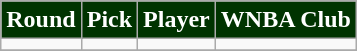<table class="wikitable" style="text-align:center">
<tr>
<th style="background:#030;color:#FFFFFF;">Round</th>
<th style="background:#030;color:#FFFFFF;">Pick</th>
<th style="background:#030;color:#FFFFFF;">Player</th>
<th style="background:#030;color:#FFFFFF;">WNBA Club</th>
</tr>
<tr>
<td></td>
<td></td>
<td></td>
<td></td>
</tr>
<tr>
</tr>
</table>
